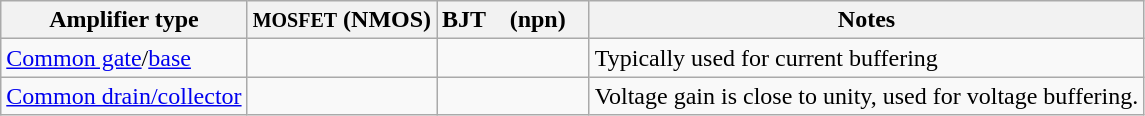<table class="wikitable" border="1">
<tr>
<th>Amplifier type</th>
<th><small>MOSFET</small> (NMOS)</th>
<th>BJT    (npn)   </th>
<th>Notes</th>
</tr>
<tr>
<td><a href='#'>Common gate</a>/<a href='#'>base</a></td>
<td></td>
<td></td>
<td>Typically used for current buffering</td>
</tr>
<tr>
<td><a href='#'>Common drain/collector</a></td>
<td></td>
<td></td>
<td>Voltage gain is close to unity, used for voltage buffering.</td>
</tr>
</table>
